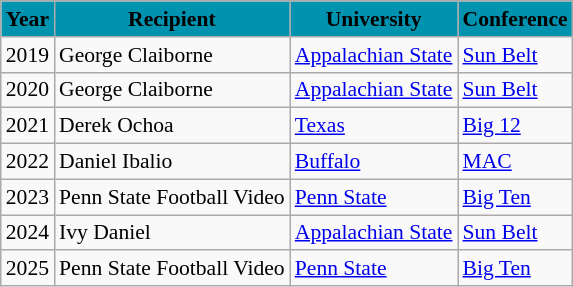<table class="wikitable sortable" style="font-size:90%;">
<tr>
<th style="background:#0093AF;"><span>Year </span></th>
<th style="background:#0093AF;"><span>Recipient</span></th>
<th style="background:#0093AF;"><span>University</span></th>
<th style="background:#0093AF;"><span>Conference</span></th>
</tr>
<tr>
<td>2019</td>
<td>George Claiborne</td>
<td><a href='#'>Appalachian State</a></td>
<td><a href='#'>Sun Belt</a></td>
</tr>
<tr>
<td>2020</td>
<td>George Claiborne</td>
<td><a href='#'>Appalachian State</a></td>
<td><a href='#'>Sun Belt</a></td>
</tr>
<tr>
<td>2021</td>
<td>Derek Ochoa</td>
<td><a href='#'>Texas</a></td>
<td><a href='#'>Big 12</a></td>
</tr>
<tr>
<td>2022</td>
<td>Daniel Ibalio</td>
<td><a href='#'>Buffalo</a></td>
<td><a href='#'>MAC</a></td>
</tr>
<tr>
<td>2023</td>
<td>Penn State Football Video</td>
<td><a href='#'>Penn State</a></td>
<td><a href='#'>Big Ten</a></td>
</tr>
<tr>
<td>2024</td>
<td>Ivy Daniel</td>
<td><a href='#'>Appalachian State</a></td>
<td><a href='#'>Sun Belt</a></td>
</tr>
<tr>
<td>2025</td>
<td>Penn State Football Video</td>
<td><a href='#'>Penn State</a></td>
<td><a href='#'>Big Ten</a></td>
</tr>
</table>
